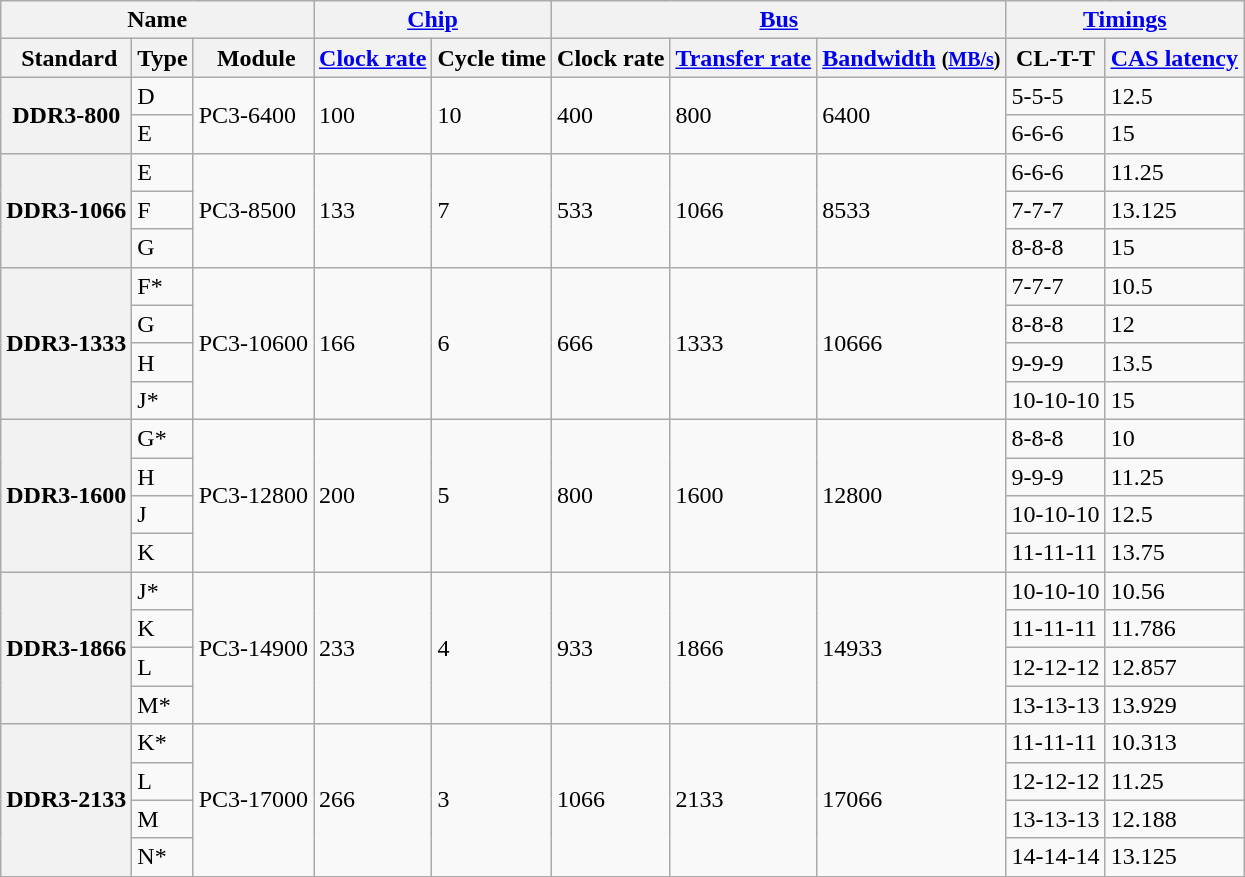<table class="wikitable sortable" style="text-align:left;">
<tr>
<th colspan="3">Name</th>
<th colspan="2"><a href='#'>Chip</a></th>
<th colspan="3"><a href='#'>Bus</a></th>
<th colspan="2"><a href='#'>Timings</a></th>
</tr>
<tr>
<th> Standard</th>
<th>Type</th>
<th> Module</th>
<th><a href='#'>Clock rate</a> </th>
<th>Cycle time </th>
<th>Clock rate </th>
<th><a href='#'>Transfer rate</a> </th>
<th><a href='#'>Bandwidth</a> <small>(<a href='#'>MB/s</a>)</small></th>
<th>CL-T-T</th>
<th><a href='#'>CAS latency</a> </th>
</tr>
<tr>
<th rowspan="2">DDR3-800</th>
<td>D</td>
<td rowspan="2">PC3-6400</td>
<td rowspan="2">100</td>
<td rowspan="2">10</td>
<td rowspan="2">400</td>
<td rowspan="2">800</td>
<td rowspan="2">6400</td>
<td>5-5-5</td>
<td>12.5</td>
</tr>
<tr>
<td>E</td>
<td>6-6-6</td>
<td>15</td>
</tr>
<tr>
<th rowspan="3">DDR3-1066</th>
<td>E</td>
<td rowspan="3">PC3-8500</td>
<td rowspan="3">133</td>
<td rowspan="3">7</td>
<td rowspan="3">533</td>
<td rowspan="3">1066</td>
<td rowspan="3">8533</td>
<td>6-6-6</td>
<td>11.25</td>
</tr>
<tr>
<td>F</td>
<td>7-7-7</td>
<td>13.125</td>
</tr>
<tr>
<td>G</td>
<td>8-8-8</td>
<td>15</td>
</tr>
<tr>
<th rowspan="4">DDR3-1333</th>
<td>F*</td>
<td rowspan="4">PC3-10600</td>
<td rowspan="4">166</td>
<td rowspan="4">6</td>
<td rowspan="4">666</td>
<td rowspan="4">1333</td>
<td rowspan="4">10666</td>
<td>7-7-7</td>
<td>10.5</td>
</tr>
<tr>
<td>G</td>
<td>8-8-8</td>
<td>12</td>
</tr>
<tr>
<td>H</td>
<td>9-9-9</td>
<td>13.5</td>
</tr>
<tr>
<td>J*</td>
<td>10-10-10</td>
<td>15</td>
</tr>
<tr>
<th rowspan="4">DDR3-1600</th>
<td>G*</td>
<td rowspan="4">PC3-12800</td>
<td rowspan="4">200</td>
<td rowspan="4">5</td>
<td rowspan="4">800</td>
<td rowspan="4">1600</td>
<td rowspan="4">12800</td>
<td>8-8-8</td>
<td>10</td>
</tr>
<tr>
<td>H</td>
<td>9-9-9</td>
<td>11.25</td>
</tr>
<tr>
<td>J</td>
<td>10-10-10</td>
<td>12.5</td>
</tr>
<tr>
<td>K</td>
<td>11-11-11</td>
<td>13.75</td>
</tr>
<tr>
<th rowspan=4>DDR3-1866</th>
<td>J*</td>
<td rowspan=4>PC3-14900</td>
<td rowspan=4>233</td>
<td rowspan=4>4</td>
<td rowspan=4>933</td>
<td rowspan=4>1866</td>
<td rowspan=4>14933</td>
<td>10-10-10</td>
<td>10.56</td>
</tr>
<tr>
<td>K</td>
<td>11-11-11</td>
<td>11.786</td>
</tr>
<tr>
<td>L</td>
<td>12-12-12</td>
<td>12.857</td>
</tr>
<tr>
<td>M*</td>
<td>13-13-13</td>
<td>13.929</td>
</tr>
<tr>
<th rowspan=4>DDR3-2133</th>
<td>K*</td>
<td rowspan=4>PC3-17000</td>
<td rowspan=4>266</td>
<td rowspan=4>3</td>
<td rowspan=4>1066</td>
<td rowspan=4>2133</td>
<td rowspan=4>17066</td>
<td>11-11-11</td>
<td>10.313</td>
</tr>
<tr>
<td>L</td>
<td>12-12-12</td>
<td>11.25</td>
</tr>
<tr>
<td>M</td>
<td>13-13-13</td>
<td>12.188</td>
</tr>
<tr>
<td>N*</td>
<td>14-14-14</td>
<td>13.125</td>
</tr>
</table>
